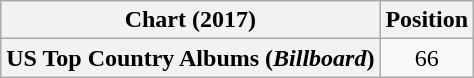<table class="wikitable plainrowheaders" style="text-align:center">
<tr>
<th scope="col">Chart (2017)</th>
<th scope="col">Position</th>
</tr>
<tr>
<th scope="row">US Top Country Albums (<em>Billboard</em>)</th>
<td>66</td>
</tr>
</table>
